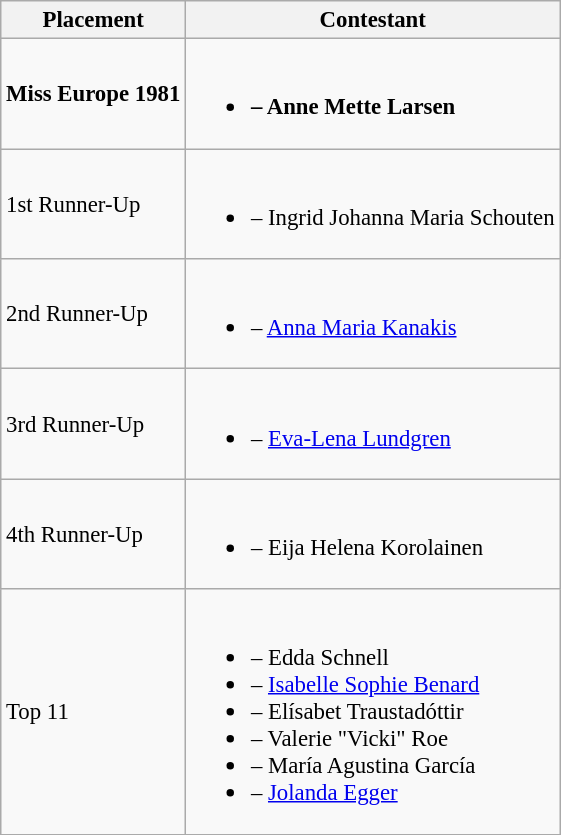<table class="wikitable sortable" style="font-size: 95%;">
<tr>
<th>Placement</th>
<th>Contestant</th>
</tr>
<tr>
<td><strong>Miss Europe 1981</strong></td>
<td><br><ul><li><strong> – Anne Mette Larsen</strong></li></ul></td>
</tr>
<tr>
<td>1st Runner-Up</td>
<td><br><ul><li> – Ingrid Johanna Maria Schouten</li></ul></td>
</tr>
<tr>
<td>2nd Runner-Up</td>
<td><br><ul><li> – <a href='#'>Anna Maria Kanakis</a></li></ul></td>
</tr>
<tr>
<td>3rd Runner-Up</td>
<td><br><ul><li> – <a href='#'>Eva-Lena Lundgren</a></li></ul></td>
</tr>
<tr>
<td>4th Runner-Up</td>
<td><br><ul><li> – Eija Helena Korolainen</li></ul></td>
</tr>
<tr>
<td>Top 11</td>
<td><br><ul><li> – Edda Schnell</li><li> – <a href='#'>Isabelle Sophie Benard</a></li><li> – Elísabet Traustadóttir</li><li> – Valerie "Vicki" Roe</li><li> – María Agustina García</li><li> – <a href='#'>Jolanda Egger</a></li></ul></td>
</tr>
</table>
